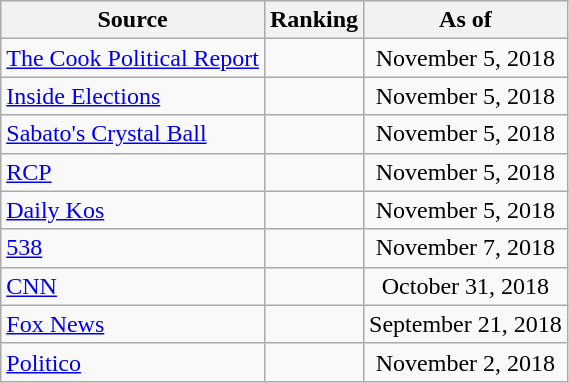<table class="wikitable" style="text-align:center">
<tr>
<th>Source</th>
<th>Ranking</th>
<th>As of</th>
</tr>
<tr>
<td align=left><a href='#'>The Cook Political Report</a></td>
<td></td>
<td>November 5, 2018</td>
</tr>
<tr>
<td align=left><a href='#'>Inside Elections</a></td>
<td></td>
<td>November 5, 2018</td>
</tr>
<tr>
<td align=left><a href='#'>Sabato's Crystal Ball</a></td>
<td></td>
<td>November 5, 2018</td>
</tr>
<tr>
<td align="left"><a href='#'>RCP</a></td>
<td></td>
<td>November 5, 2018</td>
</tr>
<tr>
<td align="left"><a href='#'>Daily Kos</a></td>
<td></td>
<td>November 5, 2018</td>
</tr>
<tr>
<td align="left"><a href='#'>538</a></td>
<td></td>
<td>November 7, 2018</td>
</tr>
<tr>
<td align="left"><a href='#'>CNN</a></td>
<td></td>
<td>October 31, 2018</td>
</tr>
<tr>
<td align="left"><a href='#'>Fox News</a></td>
<td></td>
<td>September 21, 2018</td>
</tr>
<tr>
<td align="left"><a href='#'>Politico</a></td>
<td></td>
<td>November 2, 2018</td>
</tr>
</table>
